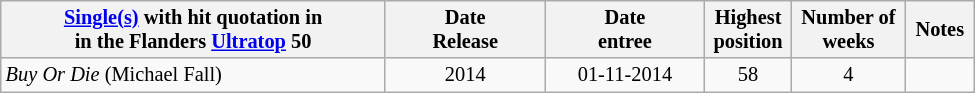<table class="wikitable sortable" style="margin:0.5em 1em 0.5em 0; font-size: 85%; text-align:center;">
<tr>
<th width=250><a href='#'>Single(s)</a> with hit quotation in<br> in the Flanders <a href='#'>Ultratop</a> 50</th>
<th width="100">Date <br>Release</th>
<th width="100">Date <br>entree</th>
<th> Highest <br>position</th>
<th> Number of <br>weeks</th>
<th> Notes </th>
</tr>
<tr>
<td align="left"><em>Buy Or Die</em> (Michael Fall)</td>
<td>2014</td>
<td>01-11-2014</td>
<td>58</td>
<td>4</td>
<td></td>
</tr>
</table>
